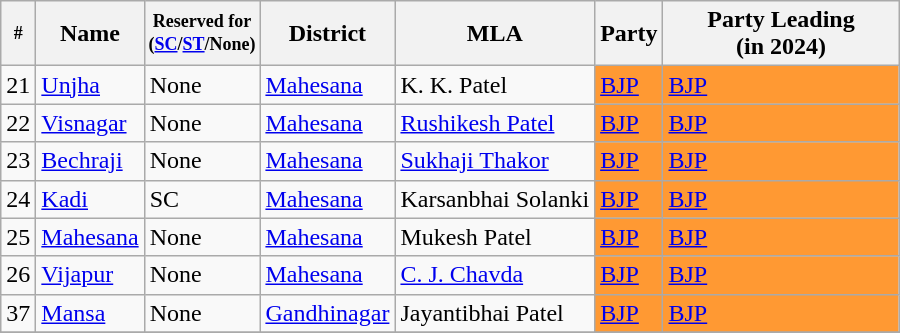<table class="wikitable sortable">
<tr>
<th style="font-size:75%">#</th>
<th>Name</th>
<th style="font-size:75%">Reserved for<br>(<a href='#'>SC</a>/<a href='#'>ST</a>/None)</th>
<th>District</th>
<th>MLA</th>
<th>Party</th>
<th width="150px">Party Leading<br>(in 2024)</th>
</tr>
<tr>
<td>21</td>
<td><a href='#'>Unjha</a></td>
<td>None</td>
<td><a href='#'>Mahesana</a></td>
<td>K. K. Patel</td>
<td bgcolor=#FF9933><a href='#'>BJP</a></td>
<td bgcolor=#FF9933><a href='#'>BJP</a></td>
</tr>
<tr>
<td>22</td>
<td><a href='#'>Visnagar</a></td>
<td>None</td>
<td><a href='#'>Mahesana</a></td>
<td><a href='#'>Rushikesh Patel</a></td>
<td bgcolor=#FF9933><a href='#'>BJP</a></td>
<td bgcolor=#FF9933><a href='#'>BJP</a></td>
</tr>
<tr>
<td>23</td>
<td><a href='#'>Bechraji</a></td>
<td>None</td>
<td><a href='#'>Mahesana</a></td>
<td><a href='#'>Sukhaji Thakor</a></td>
<td bgcolor=#FF9933><a href='#'>BJP</a></td>
<td bgcolor=#FF9933><a href='#'>BJP</a></td>
</tr>
<tr>
<td>24</td>
<td><a href='#'>Kadi</a></td>
<td>SC</td>
<td><a href='#'>Mahesana</a></td>
<td>Karsanbhai Solanki</td>
<td bgcolor=#FF9933><a href='#'>BJP</a></td>
<td bgcolor=#FF9933><a href='#'>BJP</a></td>
</tr>
<tr>
<td>25</td>
<td><a href='#'>Mahesana</a></td>
<td>None</td>
<td><a href='#'>Mahesana</a></td>
<td>Mukesh Patel</td>
<td bgcolor=#FF9933><a href='#'>BJP</a></td>
<td bgcolor=#FF9933><a href='#'>BJP</a></td>
</tr>
<tr>
<td>26</td>
<td><a href='#'>Vijapur</a></td>
<td>None</td>
<td><a href='#'>Mahesana</a></td>
<td><a href='#'>C. J. Chavda</a></td>
<td bgcolor=#FF9933><a href='#'>BJP</a></td>
<td bgcolor=#FF9933><a href='#'>BJP</a></td>
</tr>
<tr>
<td>37</td>
<td><a href='#'>Mansa</a></td>
<td>None</td>
<td><a href='#'>Gandhinagar</a></td>
<td>Jayantibhai Patel</td>
<td bgcolor=#FF9933><a href='#'>BJP</a></td>
<td bgcolor=#FF9933><a href='#'>BJP</a></td>
</tr>
<tr>
</tr>
</table>
